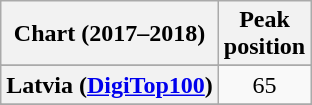<table class="wikitable sortable plainrowheaders" style="text-align:center;">
<tr>
<th scope="col">Chart (2017–2018)</th>
<th scope="col">Peak<br>position</th>
</tr>
<tr>
</tr>
<tr>
<th scope="row">Latvia (<a href='#'>DigiTop100</a>)</th>
<td>65</td>
</tr>
<tr>
</tr>
<tr>
</tr>
</table>
